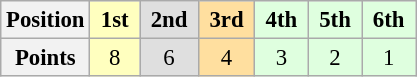<table class="wikitable" style="font-size:95%; text-align:center">
<tr>
<th>Position</th>
<th style="background:#ffffbf;"> 1st </th>
<th style="background:#dfdfdf;"> 2nd </th>
<th style="background:#ffdf9f;"> 3rd </th>
<th style="background:#dfffdf;"> 4th </th>
<th style="background:#dfffdf;"> 5th </th>
<th style="background:#dfffdf;"> 6th </th>
</tr>
<tr>
<th>Points</th>
<td style="background:#ffffbf;">8</td>
<td style="background:#dfdfdf;">6</td>
<td style="background:#ffdf9f;">4</td>
<td style="background:#dfffdf;">3</td>
<td style="background:#dfffdf;">2</td>
<td style="background:#dfffdf;">1</td>
</tr>
</table>
